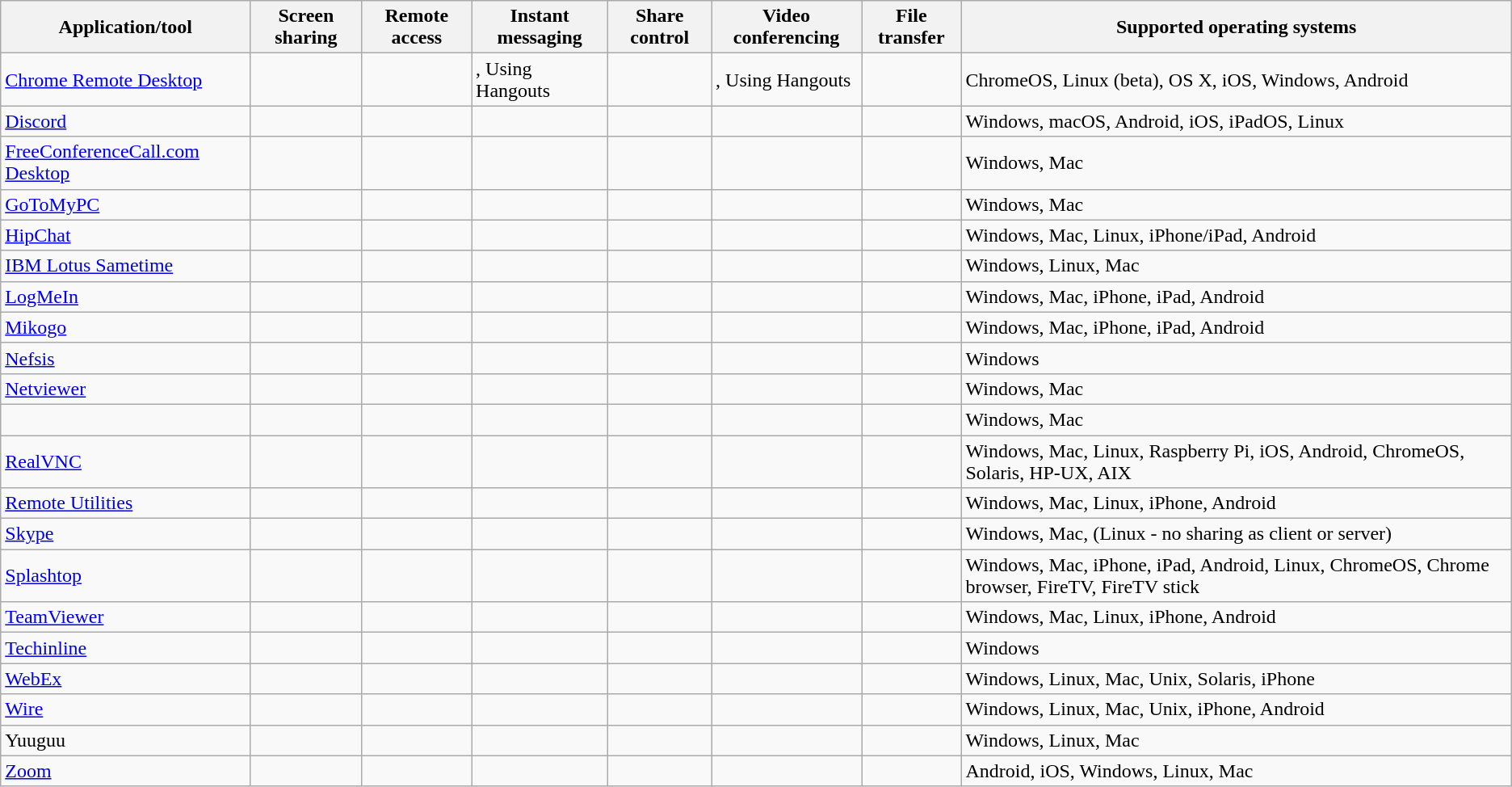<table class="wikitable sortable">
<tr>
<th>Application/tool</th>
<th>Screen sharing</th>
<th>Remote access</th>
<th>Instant messaging</th>
<th>Share control</th>
<th>Video conferencing</th>
<th>File transfer</th>
<th>Supported operating systems</th>
</tr>
<tr>
<td><a href='#'>Chrome Remote Desktop</a></td>
<td></td>
<td></td>
<td>, Using Hangouts</td>
<td></td>
<td>, Using Hangouts</td>
<td></td>
<td>ChromeOS, Linux (beta), OS X, iOS, Windows, Android</td>
</tr>
<tr>
<td><a href='#'>Discord</a></td>
<td></td>
<td></td>
<td></td>
<td></td>
<td></td>
<td></td>
<td>Windows, macOS, Android, iOS, iPadOS, Linux</td>
</tr>
<tr>
<td><a href='#'>FreeConferenceCall.com Desktop</a></td>
<td></td>
<td></td>
<td></td>
<td></td>
<td></td>
<td></td>
<td>Windows, Mac</td>
</tr>
<tr>
<td><a href='#'>GoToMyPC</a></td>
<td></td>
<td></td>
<td></td>
<td></td>
<td></td>
<td></td>
<td>Windows, Mac</td>
</tr>
<tr>
<td><a href='#'>HipChat</a></td>
<td></td>
<td></td>
<td></td>
<td></td>
<td></td>
<td></td>
<td>Windows, Mac, Linux, iPhone/iPad, Android</td>
</tr>
<tr>
<td><a href='#'>IBM Lotus Sametime</a></td>
<td></td>
<td></td>
<td></td>
<td></td>
<td></td>
<td></td>
<td>Windows, Linux, Mac</td>
</tr>
<tr>
<td><a href='#'>LogMeIn</a></td>
<td></td>
<td></td>
<td></td>
<td></td>
<td></td>
<td></td>
<td>Windows, Mac, iPhone, iPad, Android</td>
</tr>
<tr>
<td><a href='#'>Mikogo</a></td>
<td></td>
<td></td>
<td></td>
<td></td>
<td></td>
<td></td>
<td>Windows, Mac, iPhone, iPad, Android</td>
</tr>
<tr>
<td><a href='#'>Nefsis</a></td>
<td></td>
<td></td>
<td></td>
<td></td>
<td></td>
<td></td>
<td>Windows</td>
</tr>
<tr>
<td><a href='#'>Netviewer</a></td>
<td></td>
<td></td>
<td></td>
<td></td>
<td></td>
<td></td>
<td>Windows, Mac</td>
</tr>
<tr>
<td></td>
<td></td>
<td></td>
<td></td>
<td></td>
<td></td>
<td></td>
<td>Windows, Mac</td>
</tr>
<tr>
<td><a href='#'>RealVNC</a></td>
<td></td>
<td></td>
<td></td>
<td></td>
<td></td>
<td></td>
<td>Windows, Mac, Linux, Raspberry Pi, iOS, Android, ChromeOS, Solaris, HP-UX, AIX</td>
</tr>
<tr>
<td><a href='#'>Remote Utilities</a></td>
<td></td>
<td></td>
<td></td>
<td></td>
<td></td>
<td></td>
<td>Windows, Mac, Linux, iPhone, Android</td>
</tr>
<tr>
<td><a href='#'>Skype</a></td>
<td></td>
<td></td>
<td></td>
<td></td>
<td></td>
<td></td>
<td>Windows, Mac, (Linux - no sharing as client or server)</td>
</tr>
<tr>
<td><a href='#'>Splashtop</a></td>
<td></td>
<td></td>
<td></td>
<td></td>
<td></td>
<td></td>
<td>Windows, Mac, iPhone, iPad, Android, Linux, ChromeOS, Chrome browser, FireTV, FireTV stick</td>
</tr>
<tr>
<td><a href='#'>TeamViewer</a></td>
<td></td>
<td></td>
<td></td>
<td></td>
<td></td>
<td></td>
<td>Windows, Mac, Linux, iPhone, Android</td>
</tr>
<tr>
<td><a href='#'>Techinline</a></td>
<td></td>
<td></td>
<td></td>
<td></td>
<td></td>
<td></td>
<td>Windows</td>
</tr>
<tr>
<td><a href='#'>WebEx</a></td>
<td></td>
<td></td>
<td></td>
<td></td>
<td></td>
<td></td>
<td>Windows, Linux, Mac, Unix, Solaris, iPhone</td>
</tr>
<tr>
<td><a href='#'>Wire</a></td>
<td></td>
<td></td>
<td></td>
<td></td>
<td></td>
<td></td>
<td>Windows, Linux, Mac, Unix, iPhone, Android</td>
</tr>
<tr>
<td>Yuuguu</td>
<td></td>
<td></td>
<td></td>
<td></td>
<td></td>
<td></td>
<td>Windows, Linux, Mac</td>
</tr>
<tr>
<td><a href='#'>Zoom</a></td>
<td></td>
<td></td>
<td></td>
<td></td>
<td></td>
<td></td>
<td>Android, iOS, Windows, Linux, Mac</td>
</tr>
</table>
